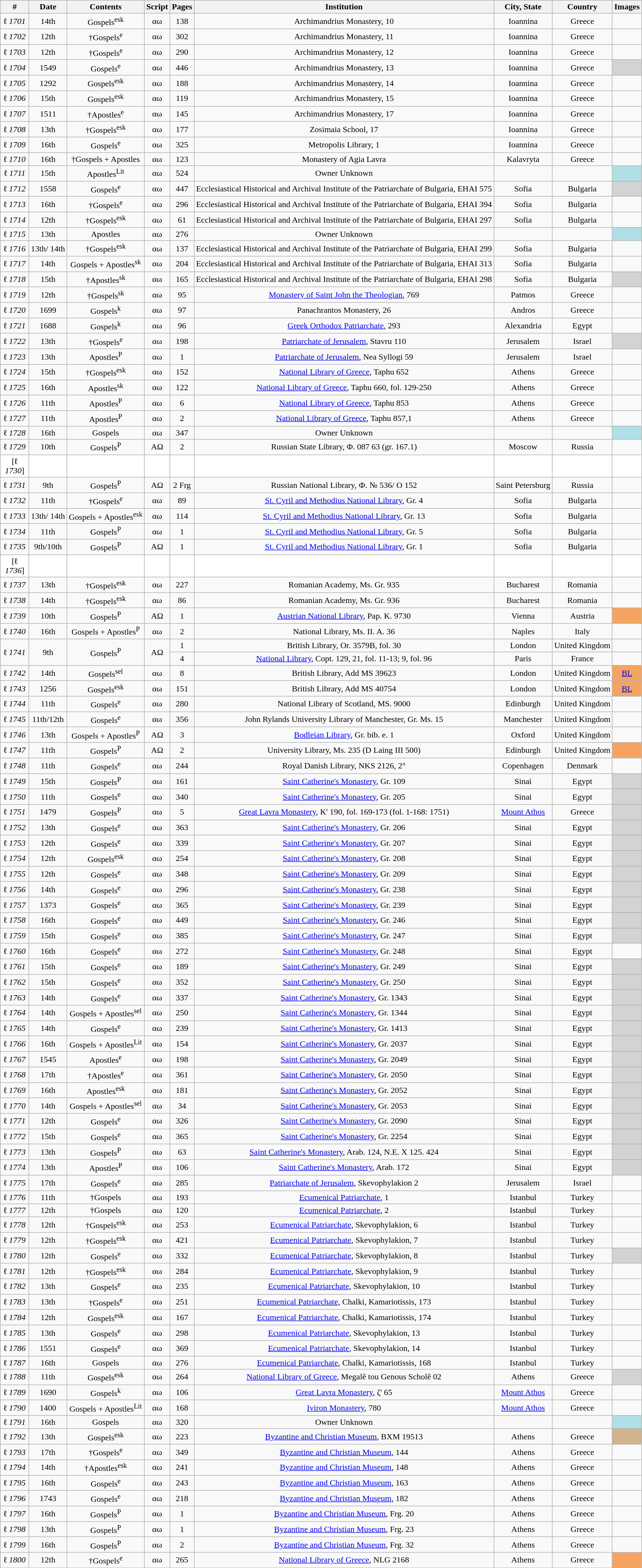<table class="wikitable sortable" style="text-align:center">
<tr>
<th style="width:3em;">#</th>
<th>Date</th>
<th>Contents</th>
<th>Script</th>
<th>Pages</th>
<th>Institution</th>
<th>City, State</th>
<th>Country</th>
<th>Images</th>
</tr>
<tr>
<td><strong>ℓ</strong> <em>1701</em></td>
<td>14th</td>
<td>Gospels<sup>esk</sup></td>
<td>αω</td>
<td>138</td>
<td>Archimandrius Monastery, 10</td>
<td>Ioannina</td>
<td>Greece</td>
<td></td>
</tr>
<tr>
<td><strong>ℓ</strong> <em>1702</em></td>
<td>12th</td>
<td>†Gospels<sup>e</sup></td>
<td>αω</td>
<td>302</td>
<td>Archimandrius Monastery, 11</td>
<td>Ioannina</td>
<td>Greece</td>
<td></td>
</tr>
<tr>
<td><strong>ℓ</strong> <em>1703</em></td>
<td>12th</td>
<td>†Gospels<sup>e</sup></td>
<td>αω</td>
<td>290</td>
<td>Archimandrius Monastery, 12</td>
<td>Ioannina</td>
<td>Greece</td>
<td></td>
</tr>
<tr>
<td><strong>ℓ</strong> <em>1704</em></td>
<td>1549</td>
<td>Gospels<sup>e</sup></td>
<td>αω</td>
<td>446</td>
<td>Archimandrius Monastery, 13</td>
<td>Ioannina</td>
<td>Greece</td>
<td bgcolor="lightgray"></td>
</tr>
<tr>
<td><strong>ℓ</strong> <em>1705</em></td>
<td>1292</td>
<td>Gospels<sup>esk</sup></td>
<td>αω</td>
<td>188</td>
<td>Archimandrius Monastery, 14</td>
<td>Ioannina</td>
<td>Greece</td>
<td></td>
</tr>
<tr>
<td><strong>ℓ</strong> <em>1706</em></td>
<td>15th</td>
<td>Gospels<sup>esk</sup></td>
<td>αω</td>
<td>119</td>
<td>Archimandrius Monastery, 15</td>
<td>Ioannina</td>
<td>Greece</td>
<td></td>
</tr>
<tr>
<td><strong>ℓ</strong> <em>1707</em></td>
<td>1511</td>
<td>†Apostles<sup>e</sup></td>
<td>αω</td>
<td>145</td>
<td>Archimandrius Monastery, 17</td>
<td>Ioannina</td>
<td>Greece</td>
<td></td>
</tr>
<tr>
<td><strong>ℓ</strong> <em>1708</em></td>
<td>13th</td>
<td>†Gospels<sup>esk</sup></td>
<td>αω</td>
<td>177</td>
<td>Zosimaia School, 17</td>
<td>Ioannina</td>
<td>Greece</td>
<td></td>
</tr>
<tr>
<td><strong>ℓ</strong> <em>1709</em></td>
<td>16th</td>
<td>Gospels<sup>e</sup></td>
<td>αω</td>
<td>325</td>
<td>Metropolis Library, 1</td>
<td>Ioannina</td>
<td>Greece</td>
<td></td>
</tr>
<tr>
<td><strong>ℓ</strong> <em>1710</em></td>
<td>16th</td>
<td>†Gospels + Apostles</td>
<td>αω</td>
<td>123</td>
<td>Monastery of Agia Lavra</td>
<td>Kalavryta</td>
<td>Greece</td>
<td></td>
</tr>
<tr>
<td><strong>ℓ</strong> <em>1711</em></td>
<td>15th</td>
<td>Apostles<sup>Lit</sup></td>
<td>αω</td>
<td>524</td>
<td>Owner Unknown</td>
<td></td>
<td></td>
<td bgcolor="powderblue"></td>
</tr>
<tr>
<td><strong>ℓ</strong> <em>1712</em></td>
<td>1558</td>
<td>Gospels<sup>e</sup></td>
<td>αω</td>
<td>447</td>
<td>Ecclesiastical Historical and Archival Institute of the Patriarchate of Bulgaria, EHAI 575</td>
<td>Sofia</td>
<td>Bulgaria</td>
<td bgcolor="lightgray"></td>
</tr>
<tr>
<td><strong>ℓ</strong> <em>1713</em></td>
<td>16th</td>
<td>†Gospels<sup>e</sup></td>
<td>αω</td>
<td>296</td>
<td>Ecclesiastical Historical and Archival Institute of the Patriarchate of Bulgaria, EHAI 394</td>
<td>Sofia</td>
<td>Bulgaria</td>
<td></td>
</tr>
<tr>
<td><strong>ℓ</strong> <em>1714</em></td>
<td>12th</td>
<td>†Gospels<sup>esk</sup></td>
<td>αω</td>
<td>61</td>
<td>Ecclesiastical Historical and Archival Institute of the Patriarchate of Bulgaria, EHAI 297</td>
<td>Sofia</td>
<td>Bulgaria</td>
<td></td>
</tr>
<tr>
<td><strong>ℓ</strong> <em>1715</em></td>
<td>13th</td>
<td>Apostles</td>
<td>αω</td>
<td>276</td>
<td>Owner Unknown</td>
<td></td>
<td></td>
<td bgcolor="powderblue"></td>
</tr>
<tr>
<td><strong>ℓ</strong> <em>1716</em></td>
<td>13th/ 14th</td>
<td>†Gospels<sup>esk</sup></td>
<td>αω</td>
<td>137</td>
<td>Ecclesiastical Historical and Archival Institute of the Patriarchate of Bulgaria, EHAI 299</td>
<td>Sofia</td>
<td>Bulgaria</td>
<td></td>
</tr>
<tr>
<td><strong>ℓ</strong> <em>1717</em></td>
<td>14th</td>
<td>Gospels + Apostles<sup>sk</sup></td>
<td>αω</td>
<td>204</td>
<td>Ecclesiastical Historical and Archival Institute of the Patriarchate of Bulgaria, EHAI 313</td>
<td>Sofia</td>
<td>Bulgaria</td>
<td></td>
</tr>
<tr>
<td><strong>ℓ</strong> <em>1718</em></td>
<td>15th</td>
<td>†Apostles<sup>sk</sup></td>
<td>αω</td>
<td>165</td>
<td>Ecclesiastical Historical and Archival Institute of the Patriarchate of Bulgaria, EHAI 298</td>
<td>Sofia</td>
<td>Bulgaria</td>
<td bgcolor="lightgray"></td>
</tr>
<tr>
<td><strong>ℓ</strong> <em>1719</em></td>
<td>12th</td>
<td>†Gospels<sup>sk</sup></td>
<td>αω</td>
<td>95</td>
<td><a href='#'>Monastery of Saint John the Theologian</a>, 769</td>
<td>Patmos</td>
<td>Greece</td>
<td></td>
</tr>
<tr>
<td><strong>ℓ</strong> <em>1720</em></td>
<td>1699</td>
<td>Gospels<sup>k</sup></td>
<td>αω</td>
<td>97</td>
<td>Panachrantos Monastery, 26</td>
<td>Andros</td>
<td>Greece</td>
<td></td>
</tr>
<tr>
<td><strong>ℓ</strong> <em>1721</em></td>
<td>1688</td>
<td>Gospels<sup>k</sup></td>
<td>αω</td>
<td>96</td>
<td><a href='#'>Greek Orthodox Patriarchate</a>, 293</td>
<td>Alexandria</td>
<td>Egypt</td>
<td></td>
</tr>
<tr>
<td><strong>ℓ</strong> <em>1722</em></td>
<td>13th</td>
<td>†Gospels<sup>e</sup></td>
<td>αω</td>
<td>198</td>
<td><a href='#'>Patriarchate of Jerusalem</a>, Stavru 110</td>
<td>Jerusalem</td>
<td>Israel</td>
<td bgcolor="lightgray"></td>
</tr>
<tr>
<td><strong>ℓ</strong> <em>1723</em></td>
<td>13th</td>
<td>Apostles<sup>P</sup></td>
<td>αω</td>
<td>1</td>
<td><a href='#'>Patriarchate of Jerusalem</a>, Nea Syllogi 59</td>
<td>Jerusalem</td>
<td>Israel</td>
<td></td>
</tr>
<tr>
<td><strong>ℓ</strong> <em>1724</em></td>
<td>15th</td>
<td>†Gospels<sup>esk</sup></td>
<td>αω</td>
<td>152</td>
<td><a href='#'>National Library of Greece</a>, Taphu 652</td>
<td>Athens</td>
<td>Greece</td>
<td></td>
</tr>
<tr>
<td><strong>ℓ</strong> <em>1725</em></td>
<td>16th</td>
<td>Apostles<sup>sk</sup></td>
<td>αω</td>
<td>122</td>
<td><a href='#'>National Library of Greece</a>, Taphu 660, fol. 129-250</td>
<td>Athens</td>
<td>Greece</td>
<td></td>
</tr>
<tr>
<td><strong>ℓ</strong> <em>1726</em></td>
<td>11th</td>
<td>Apostles<sup>P</sup></td>
<td>αω</td>
<td>6</td>
<td><a href='#'>National Library of Greece</a>, Taphu 853</td>
<td>Athens</td>
<td>Greece</td>
<td></td>
</tr>
<tr>
<td><strong>ℓ</strong> <em>1727</em></td>
<td>11th</td>
<td>Apostles<sup>P</sup></td>
<td>αω</td>
<td>2</td>
<td><a href='#'>National Library of Greece</a>, Taphu 857,1</td>
<td>Athens</td>
<td>Greece</td>
<td></td>
</tr>
<tr>
<td><strong>ℓ</strong> <em>1728</em></td>
<td>16th</td>
<td>Gospels</td>
<td>αω</td>
<td>347</td>
<td>Owner Unknown</td>
<td></td>
<td></td>
<td bgcolor="powderblue"></td>
</tr>
<tr>
<td><strong>ℓ</strong> <em>1729</em></td>
<td>10th</td>
<td>Gospels<sup>P</sup></td>
<td>ΑΩ</td>
<td>2</td>
<td>Russian State Library, Φ. 087 63 (gr. 167.1)</td>
<td>Moscow</td>
<td>Russia</td>
<td></td>
</tr>
<tr bgcolor='white'|>
<td>[<strong>ℓ</strong> <em>1730</em>]</td>
<td></td>
<td></td>
<td></td>
<td></td>
<td></td>
<td></td>
<td></td>
<td></td>
</tr>
<tr>
<td><strong>ℓ</strong> <em>1731</em></td>
<td>9th</td>
<td>Gospels<sup>P</sup></td>
<td>ΑΩ</td>
<td>2 Frg</td>
<td>Russian National Library, Ф. № 536/ O 152</td>
<td>Saint Petersburg</td>
<td>Russia</td>
<td></td>
</tr>
<tr>
<td><strong>ℓ</strong> <em>1732</em></td>
<td>11th</td>
<td>†Gospels<sup>e</sup></td>
<td>αω</td>
<td>89</td>
<td><a href='#'>St. Cyril and Methodius National Library</a>, Gr. 4</td>
<td>Sofia</td>
<td>Bulgaria</td>
<td></td>
</tr>
<tr>
<td><strong>ℓ</strong> <em>1733</em></td>
<td>13th/ 14th</td>
<td>Gospels + Apostles<sup>esk</sup></td>
<td>αω</td>
<td>114</td>
<td><a href='#'>St. Cyril and Methodius National Library</a>, Gr. 13</td>
<td>Sofia</td>
<td>Bulgaria</td>
<td></td>
</tr>
<tr>
<td><strong>ℓ</strong> <em>1734</em></td>
<td>11th</td>
<td>Gospels<sup>P</sup></td>
<td>αω</td>
<td>1</td>
<td><a href='#'>St. Cyril and Methodius National Library</a>, Gr. 5</td>
<td>Sofia</td>
<td>Bulgaria</td>
<td></td>
</tr>
<tr>
<td><strong>ℓ</strong> <em>1735</em></td>
<td>9th/10th</td>
<td>Gospels<sup>P</sup></td>
<td>ΑΩ</td>
<td>1</td>
<td><a href='#'>St. Cyril and Methodius National Library</a>, Gr. 1</td>
<td>Sofia</td>
<td>Bulgaria</td>
<td></td>
</tr>
<tr bgcolor='white'|>
<td>[<strong>ℓ</strong> <em>1736</em>]</td>
<td></td>
<td></td>
<td></td>
<td></td>
<td></td>
<td></td>
<td></td>
<td></td>
</tr>
<tr>
<td><strong>ℓ</strong> <em>1737</em></td>
<td>13th</td>
<td>†Gospels<sup>esk</sup></td>
<td>αω</td>
<td>227</td>
<td>Romanian Academy, Ms. Gr. 935</td>
<td>Bucharest</td>
<td>Romania</td>
<td></td>
</tr>
<tr>
<td><strong>ℓ</strong> <em>1738</em></td>
<td>14th</td>
<td>†Gospels<sup>esk</sup></td>
<td>αω</td>
<td>86</td>
<td>Romanian Academy, Ms. Gr. 936</td>
<td>Bucharest</td>
<td>Romania</td>
<td></td>
</tr>
<tr>
<td><strong>ℓ</strong> <em>1739</em></td>
<td>10th</td>
<td>Gospels<sup>P</sup></td>
<td>ΑΩ</td>
<td>1</td>
<td><a href='#'>Austrian National Library</a>, Pap. K. 9730</td>
<td>Vienna</td>
<td>Austria</td>
<td bgcolor="sandybrown"></td>
</tr>
<tr>
<td><strong>ℓ</strong> <em>1740</em></td>
<td>16th</td>
<td>Gospels + Apostles<sup>P</sup></td>
<td>αω</td>
<td>2</td>
<td>National Library, Ms. II. A. 36</td>
<td>Naples</td>
<td>Italy</td>
<td></td>
</tr>
<tr>
<td rowspan=2><strong>ℓ</strong> <em>1741</em></td>
<td rowspan=2>9th</td>
<td rowspan=2>Gospels<sup>P</sup></td>
<td rowspan=2>ΑΩ</td>
<td>1</td>
<td>British Library, Or. 3579B, fol. 30</td>
<td>London</td>
<td>United Kingdom</td>
<td></td>
</tr>
<tr>
<td>4</td>
<td><a href='#'>National Library</a>, Copt. 129, 21, fol. 11-13; 9, fol. 96</td>
<td>Paris</td>
<td>France</td>
<td></td>
</tr>
<tr>
<td><strong>ℓ</strong> <em>1742</em></td>
<td>14th</td>
<td>Gospels<sup>sel</sup></td>
<td>αω</td>
<td>8</td>
<td>British Library, Add MS 39623</td>
<td>London</td>
<td>United Kingdom</td>
<td bgcolor="sandybrown"><a href='#'>BL</a></td>
</tr>
<tr>
<td><strong>ℓ</strong> <em>1743</em></td>
<td>1256</td>
<td>Gospels<sup>esk</sup></td>
<td>αω</td>
<td>151</td>
<td>British Library, Add MS 40754</td>
<td>London</td>
<td>United Kingdom</td>
<td bgcolor="sandybrown"><a href='#'>BL</a></td>
</tr>
<tr>
<td><strong>ℓ</strong> <em>1744</em></td>
<td>11th</td>
<td>Gospels<sup>e</sup></td>
<td>αω</td>
<td>280</td>
<td>National Library of Scotland, MS. 9000</td>
<td>Edinburgh</td>
<td>United Kingdom</td>
<td></td>
</tr>
<tr>
<td><strong>ℓ</strong> <em>1745</em></td>
<td>11th/12th</td>
<td>Gospels<sup>e</sup></td>
<td>αω</td>
<td>356</td>
<td>John Rylands University Library of Manchester, Gr. Ms. 15</td>
<td>Manchester</td>
<td>United Kingdom</td>
<td></td>
</tr>
<tr>
<td><strong>ℓ</strong> <em>1746</em></td>
<td>13th</td>
<td>Gospels + Apostles<sup>P</sup></td>
<td>ΑΩ</td>
<td>3</td>
<td><a href='#'>Bodleian Library</a>, Gr. bib. e. 1</td>
<td>Oxford</td>
<td>United Kingdom</td>
<td></td>
</tr>
<tr>
<td><strong>ℓ</strong> <em>1747</em></td>
<td>11th</td>
<td>Gospels<sup>P</sup></td>
<td>ΑΩ</td>
<td>2</td>
<td>University Library, Ms. 235 (D Laing III 500)</td>
<td>Edinburgh</td>
<td>United Kingdom</td>
<td bgcolor="sandybrown"></td>
</tr>
<tr>
<td><strong>ℓ</strong> <em>1748</em></td>
<td>11th</td>
<td>Gospels<sup>e</sup></td>
<td>αω</td>
<td>244</td>
<td>Royal Danish Library, NKS 2126, 2°</td>
<td>Copenhagen</td>
<td>Denmark</td>
<td></td>
</tr>
<tr>
<td><strong>ℓ</strong> <em>1749</em></td>
<td>15th</td>
<td>Gospels<sup>P</sup></td>
<td>αω</td>
<td>161</td>
<td><a href='#'>Saint Catherine's Monastery</a>, Gr. 109</td>
<td>Sinai</td>
<td>Egypt</td>
<td bgcolor="lightgray"></td>
</tr>
<tr>
<td><strong>ℓ</strong> <em>1750</em></td>
<td>11th</td>
<td>Gospels<sup>e</sup></td>
<td>αω</td>
<td>340</td>
<td><a href='#'>Saint Catherine's Monastery</a>, Gr. 205</td>
<td>Sinai</td>
<td>Egypt</td>
<td bgcolor="lightgray"></td>
</tr>
<tr>
<td><strong>ℓ</strong> <em>1751</em></td>
<td>1479</td>
<td>Gospels<sup>P</sup></td>
<td>αω</td>
<td>5</td>
<td><a href='#'>Great Lavra Monastery</a>, K' 190, fol. 169-173 (fol. 1-168: 1751)</td>
<td><a href='#'>Mount Athos</a></td>
<td>Greece</td>
<td bgcolor="lightgray"></td>
</tr>
<tr>
<td><strong>ℓ</strong> <em>1752</em></td>
<td>13th</td>
<td>Gospels<sup>e</sup></td>
<td>αω</td>
<td>363</td>
<td><a href='#'>Saint Catherine's Monastery</a>, Gr. 206</td>
<td>Sinai</td>
<td>Egypt</td>
<td bgcolor="lightgray"></td>
</tr>
<tr>
<td><strong>ℓ</strong> <em>1753</em></td>
<td>12th</td>
<td>Gospels<sup>e</sup></td>
<td>αω</td>
<td>339</td>
<td><a href='#'>Saint Catherine's Monastery</a>, Gr. 207</td>
<td>Sinai</td>
<td>Egypt</td>
<td bgcolor="lightgray"></td>
</tr>
<tr>
<td><strong>ℓ</strong> <em>1754</em></td>
<td>12th</td>
<td>Gospels<sup>esk</sup></td>
<td>αω</td>
<td>254</td>
<td><a href='#'>Saint Catherine's Monastery</a>, Gr. 208</td>
<td>Sinai</td>
<td>Egypt</td>
<td bgcolor="lightgray"></td>
</tr>
<tr>
<td><strong>ℓ</strong> <em>1755</em></td>
<td>12th</td>
<td>Gospels<sup>e</sup></td>
<td>αω</td>
<td>348</td>
<td><a href='#'>Saint Catherine's Monastery</a>, Gr. 209</td>
<td>Sinai</td>
<td>Egypt</td>
<td bgcolor="lightgray"></td>
</tr>
<tr>
<td><strong>ℓ</strong> <em>1756</em></td>
<td>14th</td>
<td>Gospels<sup>e</sup></td>
<td>αω</td>
<td>296</td>
<td><a href='#'>Saint Catherine's Monastery</a>, Gr. 238</td>
<td>Sinai</td>
<td>Egypt</td>
<td bgcolor="lightgray"></td>
</tr>
<tr>
<td><strong>ℓ</strong> <em>1757</em></td>
<td>1373</td>
<td>Gospels<sup>e</sup></td>
<td>αω</td>
<td>365</td>
<td><a href='#'>Saint Catherine's Monastery</a>, Gr. 239</td>
<td>Sinai</td>
<td>Egypt</td>
<td bgcolor="lightgray"></td>
</tr>
<tr>
<td><strong>ℓ</strong> <em>1758</em></td>
<td>16th</td>
<td>Gospels<sup>e</sup></td>
<td>αω</td>
<td>449</td>
<td><a href='#'>Saint Catherine's Monastery</a>, Gr. 246</td>
<td>Sinai</td>
<td>Egypt</td>
<td bgcolor="lightgray"></td>
</tr>
<tr>
<td><strong>ℓ</strong> <em>1759</em></td>
<td>15th</td>
<td>Gospels<sup>e</sup></td>
<td>αω</td>
<td>385</td>
<td><a href='#'>Saint Catherine's Monastery</a>, Gr. 247</td>
<td>Sinai</td>
<td>Egypt</td>
<td bgcolor="lightgray"></td>
</tr>
<tr>
<td><strong>ℓ</strong> <em>1760</em></td>
<td>16th</td>
<td>Gospels<sup>e</sup></td>
<td>αω</td>
<td>272</td>
<td><a href='#'>Saint Catherine's Monastery</a>, Gr. 248</td>
<td>Sinai</td>
<td>Egypt</td>
<td></td>
</tr>
<tr>
<td><strong>ℓ</strong> <em>1761</em></td>
<td>15th</td>
<td>Gospels<sup>e</sup></td>
<td>αω</td>
<td>189</td>
<td><a href='#'>Saint Catherine's Monastery</a>, Gr. 249</td>
<td>Sinai</td>
<td>Egypt</td>
<td bgcolor="lightgray"></td>
</tr>
<tr>
<td><strong>ℓ</strong> <em>1762</em></td>
<td>15th</td>
<td>Gospels<sup>e</sup></td>
<td>αω</td>
<td>352</td>
<td><a href='#'>Saint Catherine's Monastery</a>, Gr. 250</td>
<td>Sinai</td>
<td>Egypt</td>
<td bgcolor="lightgray"></td>
</tr>
<tr>
<td><strong>ℓ</strong> <em>1763</em></td>
<td>14th</td>
<td>Gospels<sup>e</sup></td>
<td>αω</td>
<td>337</td>
<td><a href='#'>Saint Catherine's Monastery</a>, Gr. 1343</td>
<td>Sinai</td>
<td>Egypt</td>
<td bgcolor="lightgray"></td>
</tr>
<tr>
<td><strong>ℓ</strong> <em>1764</em></td>
<td>14th</td>
<td>Gospels + Apostles<sup>sel</sup></td>
<td>αω</td>
<td>250</td>
<td><a href='#'>Saint Catherine's Monastery</a>, Gr. 1344</td>
<td>Sinai</td>
<td>Egypt</td>
<td bgcolor="lightgray"></td>
</tr>
<tr>
<td><strong>ℓ</strong> <em>1765</em></td>
<td>14th</td>
<td>Gospels<sup>e</sup></td>
<td>αω</td>
<td>239</td>
<td><a href='#'>Saint Catherine's Monastery</a>, Gr. 1413</td>
<td>Sinai</td>
<td>Egypt</td>
<td bgcolor="lightgray"></td>
</tr>
<tr>
<td><strong>ℓ</strong> <em>1766</em></td>
<td>16th</td>
<td>Gospels + Apostles<sup>Lit</sup></td>
<td>αω</td>
<td>154</td>
<td><a href='#'>Saint Catherine's Monastery</a>, Gr. 2037</td>
<td>Sinai</td>
<td>Egypt</td>
<td bgcolor="lightgray"></td>
</tr>
<tr>
<td><strong>ℓ</strong> <em>1767</em></td>
<td>1545</td>
<td>Apostles<sup>e</sup></td>
<td>αω</td>
<td>198</td>
<td><a href='#'>Saint Catherine's Monastery</a>, Gr. 2049</td>
<td>Sinai</td>
<td>Egypt</td>
<td bgcolor="lightgray"></td>
</tr>
<tr>
<td><strong>ℓ</strong> <em>1768</em></td>
<td>17th</td>
<td>†Apostles<sup>e</sup></td>
<td>αω</td>
<td>361</td>
<td><a href='#'>Saint Catherine's Monastery</a>, Gr. 2050</td>
<td>Sinai</td>
<td>Egypt</td>
<td bgcolor="lightgray"></td>
</tr>
<tr>
<td><strong>ℓ</strong> <em>1769</em></td>
<td>16th</td>
<td>Apostles<sup>esk</sup></td>
<td>αω</td>
<td>181</td>
<td><a href='#'>Saint Catherine's Monastery</a>, Gr. 2052</td>
<td>Sinai</td>
<td>Egypt</td>
<td bgcolor="lightgray"></td>
</tr>
<tr>
<td><strong>ℓ</strong> <em>1770</em></td>
<td>14th</td>
<td>Gospels + Apostles<sup>sel</sup></td>
<td>αω</td>
<td>34</td>
<td><a href='#'>Saint Catherine's Monastery</a>, Gr. 2053</td>
<td>Sinai</td>
<td>Egypt</td>
<td bgcolor="lightgray"></td>
</tr>
<tr>
<td><strong>ℓ</strong> <em>1771</em></td>
<td>12th</td>
<td>Gospels<sup>e</sup></td>
<td>αω</td>
<td>326</td>
<td><a href='#'>Saint Catherine's Monastery</a>, Gr. 2090</td>
<td>Sinai</td>
<td>Egypt</td>
<td bgcolor="lightgray"></td>
</tr>
<tr>
<td><strong>ℓ</strong> <em>1772</em></td>
<td>15th</td>
<td>Gospels<sup>e</sup></td>
<td>αω</td>
<td>365</td>
<td><a href='#'>Saint Catherine's Monastery</a>, Gr. 2254</td>
<td>Sinai</td>
<td>Egypt</td>
<td bgcolor="lightgray"></td>
</tr>
<tr>
<td><strong>ℓ</strong> <em>1773</em></td>
<td>13th</td>
<td>Gospels<sup>P</sup></td>
<td>αω</td>
<td>63</td>
<td><a href='#'>Saint Catherine's Monastery</a>, Arab. 124, N.E. X 125. 424</td>
<td>Sinai</td>
<td>Egypt</td>
<td bgcolor="lightgray"></td>
</tr>
<tr>
<td><strong>ℓ</strong> <em>1774</em></td>
<td>13th</td>
<td>Apostles<sup>P</sup></td>
<td>αω</td>
<td>106</td>
<td><a href='#'>Saint Catherine's Monastery</a>, Arab. 172</td>
<td>Sinai</td>
<td>Egypt</td>
<td bgcolor="lightgray"></td>
</tr>
<tr>
<td><strong>ℓ</strong> <em>1775</em></td>
<td>17th</td>
<td>Gospels<sup>e</sup></td>
<td>αω</td>
<td>285</td>
<td><a href='#'>Patriarchate of Jerusalem</a>, Skevophylakion 2</td>
<td>Jerusalem</td>
<td>Israel</td>
<td></td>
</tr>
<tr>
<td><strong>ℓ</strong> <em>1776</em></td>
<td>11th</td>
<td>†Gospels</td>
<td>αω</td>
<td>193</td>
<td><a href='#'>Ecumenical Patriarchate</a>, 1</td>
<td>Istanbul</td>
<td>Turkey</td>
<td></td>
</tr>
<tr>
<td><strong>ℓ</strong> <em>1777</em></td>
<td>12th</td>
<td>†Gospels</td>
<td>αω</td>
<td>120</td>
<td><a href='#'>Ecumenical Patriarchate</a>, 2</td>
<td>Istanbul</td>
<td>Turkey</td>
<td></td>
</tr>
<tr>
<td><strong>ℓ</strong> <em>1778</em></td>
<td>12th</td>
<td>†Gospels<sup>esk</sup></td>
<td>αω</td>
<td>253</td>
<td><a href='#'>Ecumenical Patriarchate</a>, Skevophylakion, 6</td>
<td>Istanbul</td>
<td>Turkey</td>
<td></td>
</tr>
<tr>
<td><strong>ℓ</strong> <em>1779</em></td>
<td>12th</td>
<td>†Gospels<sup>esk</sup></td>
<td>αω</td>
<td>421</td>
<td><a href='#'>Ecumenical Patriarchate</a>, Skevophylakion, 7</td>
<td>Istanbul</td>
<td>Turkey</td>
<td></td>
</tr>
<tr>
<td><strong>ℓ</strong> <em>1780</em></td>
<td>12th</td>
<td>Gospels<sup>e</sup></td>
<td>αω</td>
<td>332</td>
<td><a href='#'>Ecumenical Patriarchate</a>, Skevophylakion, 8</td>
<td>Istanbul</td>
<td>Turkey</td>
<td bgcolor="lightgray"></td>
</tr>
<tr>
<td><strong>ℓ</strong> <em>1781</em></td>
<td>12th</td>
<td>†Gospels<sup>esk</sup></td>
<td>αω</td>
<td>284</td>
<td><a href='#'>Ecumenical Patriarchate</a>, Skevophylakion, 9</td>
<td>Istanbul</td>
<td>Turkey</td>
<td></td>
</tr>
<tr>
<td><strong>ℓ</strong> <em>1782</em></td>
<td>13th</td>
<td>Gospels<sup>e</sup></td>
<td>αω</td>
<td>235</td>
<td><a href='#'>Ecumenical Patriarchate</a>, Skevophylakion, 10</td>
<td>Istanbul</td>
<td>Turkey</td>
<td></td>
</tr>
<tr>
<td><strong>ℓ</strong> <em>1783</em></td>
<td>13th</td>
<td>†Gospels<sup>e</sup></td>
<td>αω</td>
<td>251</td>
<td><a href='#'>Ecumenical Patriarchate</a>, Chalki, Kamariotissis, 173</td>
<td>Istanbul</td>
<td>Turkey</td>
<td></td>
</tr>
<tr>
<td><strong>ℓ</strong> <em>1784</em></td>
<td>12th</td>
<td>Gospels<sup>esk</sup></td>
<td>αω</td>
<td>167</td>
<td><a href='#'>Ecumenical Patriarchate</a>, Chalki, Kamariotissis, 174</td>
<td>Istanbul</td>
<td>Turkey</td>
<td></td>
</tr>
<tr>
<td><strong>ℓ</strong> <em>1785</em></td>
<td>13th</td>
<td>Gospels<sup>e</sup></td>
<td>αω</td>
<td>298</td>
<td><a href='#'>Ecumenical Patriarchate</a>, Skevophylakion, 13</td>
<td>Istanbul</td>
<td>Turkey</td>
<td></td>
</tr>
<tr>
<td><strong>ℓ</strong> <em>1786</em></td>
<td>1551</td>
<td>Gospels<sup>e</sup></td>
<td>αω</td>
<td>369</td>
<td><a href='#'>Ecumenical Patriarchate</a>, Skevophylakion, 14</td>
<td>Istanbul</td>
<td>Turkey</td>
<td></td>
</tr>
<tr>
<td><strong>ℓ</strong> <em>1787</em></td>
<td>16th</td>
<td>Gospels</td>
<td>αω</td>
<td>276</td>
<td><a href='#'>Ecumenical Patriarchate</a>, Chalki, Kamariotissis, 168</td>
<td>Istanbul</td>
<td>Turkey</td>
<td></td>
</tr>
<tr>
<td><strong>ℓ</strong> <em>1788</em></td>
<td>11th</td>
<td>Gospels<sup>esk</sup></td>
<td>αω</td>
<td>264</td>
<td><a href='#'>National Library of Greece</a>, Megalê tou Genous Scholê 02</td>
<td>Athens</td>
<td>Greece</td>
<td bgcolor="lightgray"></td>
</tr>
<tr>
<td><strong>ℓ</strong> <em>1789</em></td>
<td>1690</td>
<td>Gospels<sup>k</sup></td>
<td>αω</td>
<td>106</td>
<td><a href='#'>Great Lavra Monastery</a>, ζ' 65</td>
<td><a href='#'>Mount Athos</a></td>
<td>Greece</td>
<td></td>
</tr>
<tr>
<td><strong>ℓ</strong> <em>1790</em></td>
<td>1400</td>
<td>Gospels + Apostles<sup>Lit</sup></td>
<td>αω</td>
<td>168</td>
<td><a href='#'>Iviron Monastery</a>, 780</td>
<td><a href='#'>Mount Athos</a></td>
<td>Greece</td>
<td></td>
</tr>
<tr>
<td><strong>ℓ</strong> <em>1791</em></td>
<td>16th</td>
<td>Gospels</td>
<td>αω</td>
<td>320</td>
<td>Owner Unknown</td>
<td></td>
<td></td>
<td bgcolor="powderblue"></td>
</tr>
<tr>
<td><strong>ℓ</strong> <em>1792</em></td>
<td>13th</td>
<td>Gospels<sup>esk</sup></td>
<td>αω</td>
<td>223</td>
<td><a href='#'>Byzantine and Christian Museum</a>, BXM 19513</td>
<td>Athens</td>
<td>Greece</td>
<td bgcolor="tan"></td>
</tr>
<tr>
<td><strong>ℓ</strong> <em>1793</em></td>
<td>17th</td>
<td>†Gospels<sup>e</sup></td>
<td>αω</td>
<td>349</td>
<td><a href='#'>Byzantine and Christian Museum</a>, 144</td>
<td>Athens</td>
<td>Greece</td>
<td></td>
</tr>
<tr>
<td><strong>ℓ</strong> <em>1794</em></td>
<td>14th</td>
<td>†Apostles<sup>esk</sup></td>
<td>αω</td>
<td>241</td>
<td><a href='#'>Byzantine and Christian Museum</a>, 148</td>
<td>Athens</td>
<td>Greece</td>
<td></td>
</tr>
<tr>
<td><strong>ℓ</strong> <em>1795</em></td>
<td>16th</td>
<td>Gospels<sup>e</sup></td>
<td>αω</td>
<td>243</td>
<td><a href='#'>Byzantine and Christian Museum</a>, 163</td>
<td>Athens</td>
<td>Greece</td>
<td></td>
</tr>
<tr>
<td><strong>ℓ</strong> <em>1796</em></td>
<td>1743</td>
<td>Gospels<sup>e</sup></td>
<td>αω</td>
<td>218</td>
<td><a href='#'>Byzantine and Christian Museum</a>, 182</td>
<td>Athens</td>
<td>Greece</td>
<td></td>
</tr>
<tr>
<td><strong>ℓ</strong> <em>1797</em></td>
<td>16th</td>
<td>Gospels<sup>P</sup></td>
<td>αω</td>
<td>1</td>
<td><a href='#'>Byzantine and Christian Museum</a>, Frg. 20</td>
<td>Athens</td>
<td>Greece</td>
<td></td>
</tr>
<tr>
<td><strong>ℓ</strong> <em>1798</em></td>
<td>13th</td>
<td>Gospels<sup>P</sup></td>
<td>αω</td>
<td>1</td>
<td><a href='#'>Byzantine and Christian Museum</a>, Frg. 23</td>
<td>Athens</td>
<td>Greece</td>
<td></td>
</tr>
<tr>
<td><strong>ℓ</strong> <em>1799</em></td>
<td>16th</td>
<td>Gospels<sup>P</sup></td>
<td>αω</td>
<td>2</td>
<td><a href='#'>Byzantine and Christian Museum</a>, Frg. 32</td>
<td>Athens</td>
<td>Greece</td>
<td></td>
</tr>
<tr>
<td><strong>ℓ</strong> <em>1800</em></td>
<td>12th</td>
<td>†Gospels<sup>e</sup></td>
<td>αω</td>
<td>265</td>
<td><a href='#'>National Library of Greece</a>, NLG 2168</td>
<td>Athens</td>
<td>Greece</td>
<td bgcolor="sandybrown"></td>
</tr>
</table>
